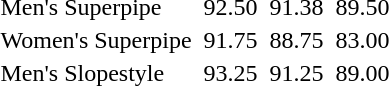<table>
<tr>
<td>Men's Superpipe</td>
<td></td>
<td>92.50</td>
<td></td>
<td>91.38</td>
<td></td>
<td>89.50</td>
</tr>
<tr>
<td>Women's Superpipe</td>
<td></td>
<td>91.75</td>
<td></td>
<td>88.75</td>
<td></td>
<td>83.00</td>
</tr>
<tr>
<td>Men's Slopestyle</td>
<td></td>
<td>93.25</td>
<td></td>
<td>91.25</td>
<td></td>
<td>89.00</td>
</tr>
</table>
